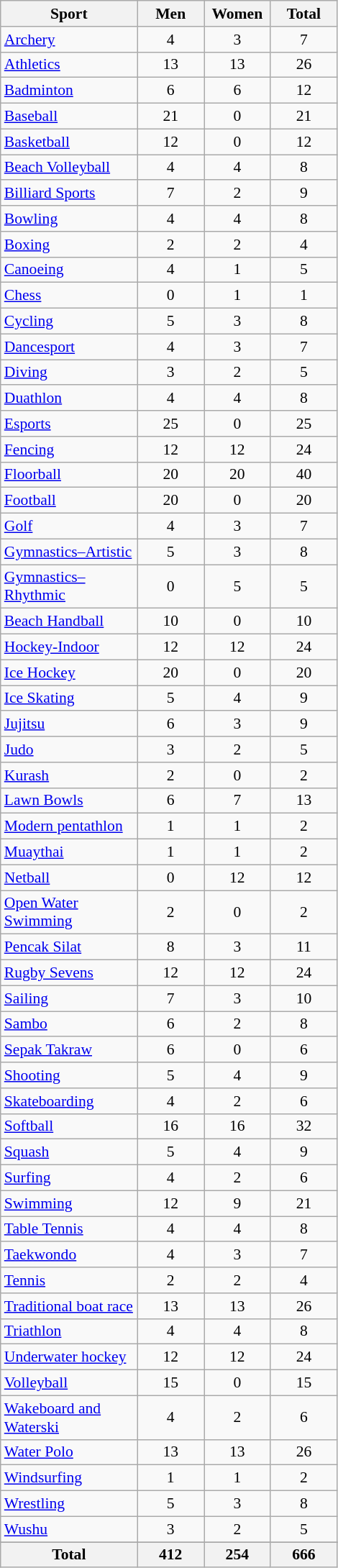<table class="wikitable sortable" style="font-size:90%; text-align:center;">
<tr>
<th width=120>Sport</th>
<th width=55>Men</th>
<th width=55>Women</th>
<th width=55>Total</th>
</tr>
<tr>
<td align=left><a href='#'>Archery</a></td>
<td>4</td>
<td>3</td>
<td>7</td>
</tr>
<tr>
<td align=left><a href='#'>Athletics</a></td>
<td>13</td>
<td>13</td>
<td>26</td>
</tr>
<tr>
<td align=left><a href='#'>Badminton</a></td>
<td>6</td>
<td>6</td>
<td>12</td>
</tr>
<tr>
<td align=left><a href='#'>Baseball</a></td>
<td>21</td>
<td>0</td>
<td>21</td>
</tr>
<tr>
<td align=left><a href='#'>Basketball</a></td>
<td>12</td>
<td>0</td>
<td>12</td>
</tr>
<tr>
<td align=left><a href='#'>Beach Volleyball</a></td>
<td>4</td>
<td>4</td>
<td>8</td>
</tr>
<tr>
<td align=left><a href='#'>Billiard Sports</a></td>
<td>7</td>
<td>2</td>
<td>9</td>
</tr>
<tr>
<td align=left><a href='#'>Bowling</a></td>
<td>4</td>
<td>4</td>
<td>8</td>
</tr>
<tr>
<td align=left><a href='#'>Boxing</a></td>
<td>2</td>
<td>2</td>
<td>4</td>
</tr>
<tr>
<td align=left><a href='#'>Canoeing</a></td>
<td>4</td>
<td>1</td>
<td>5</td>
</tr>
<tr>
<td align=left><a href='#'>Chess</a></td>
<td>0</td>
<td>1</td>
<td>1</td>
</tr>
<tr>
<td align=left><a href='#'>Cycling</a></td>
<td>5</td>
<td>3</td>
<td>8</td>
</tr>
<tr>
<td align=left><a href='#'>Dancesport</a></td>
<td>4</td>
<td>3</td>
<td>7</td>
</tr>
<tr>
<td align=left><a href='#'>Diving</a></td>
<td>3</td>
<td>2</td>
<td>5</td>
</tr>
<tr>
<td align=left><a href='#'>Duathlon</a></td>
<td>4</td>
<td>4</td>
<td>8</td>
</tr>
<tr>
<td align=left><a href='#'>Esports</a></td>
<td>25</td>
<td>0</td>
<td>25</td>
</tr>
<tr>
<td align=left><a href='#'>Fencing</a></td>
<td>12</td>
<td>12</td>
<td>24</td>
</tr>
<tr>
<td align=left><a href='#'>Floorball</a></td>
<td>20</td>
<td>20</td>
<td>40</td>
</tr>
<tr>
<td align=left><a href='#'>Football</a></td>
<td>20</td>
<td>0</td>
<td>20</td>
</tr>
<tr>
<td align=left><a href='#'>Golf</a></td>
<td>4</td>
<td>3</td>
<td>7</td>
</tr>
<tr>
<td align=left><a href='#'>Gymnastics–Artistic</a></td>
<td>5</td>
<td>3</td>
<td>8</td>
</tr>
<tr>
<td align=left><a href='#'>Gymnastics–Rhythmic</a></td>
<td>0</td>
<td>5</td>
<td>5</td>
</tr>
<tr>
<td align=left><a href='#'>Beach Handball</a></td>
<td>10</td>
<td>0</td>
<td>10</td>
</tr>
<tr>
<td align=left><a href='#'>Hockey-Indoor</a></td>
<td>12</td>
<td>12</td>
<td>24</td>
</tr>
<tr>
<td align=left><a href='#'>Ice Hockey</a></td>
<td>20</td>
<td>0</td>
<td>20</td>
</tr>
<tr>
<td align=left><a href='#'>Ice Skating</a></td>
<td>5</td>
<td>4</td>
<td>9</td>
</tr>
<tr>
<td align=left><a href='#'>Jujitsu</a></td>
<td>6</td>
<td>3</td>
<td>9</td>
</tr>
<tr>
<td align=left><a href='#'>Judo</a></td>
<td>3</td>
<td>2</td>
<td>5</td>
</tr>
<tr>
<td align=left><a href='#'>Kurash</a></td>
<td>2</td>
<td>0</td>
<td>2</td>
</tr>
<tr>
<td align=left><a href='#'>Lawn Bowls</a></td>
<td>6</td>
<td>7</td>
<td>13</td>
</tr>
<tr>
<td align=left><a href='#'>Modern pentathlon</a></td>
<td>1</td>
<td>1</td>
<td>2</td>
</tr>
<tr>
<td align=left><a href='#'>Muaythai</a></td>
<td>1</td>
<td>1</td>
<td>2</td>
</tr>
<tr>
<td align=left><a href='#'>Netball</a></td>
<td>0</td>
<td>12</td>
<td>12</td>
</tr>
<tr>
<td align=left><a href='#'>Open Water Swimming</a></td>
<td>2</td>
<td>0</td>
<td>2</td>
</tr>
<tr>
<td align=left><a href='#'>Pencak Silat</a></td>
<td>8</td>
<td>3</td>
<td>11</td>
</tr>
<tr>
<td align=left><a href='#'>Rugby Sevens</a></td>
<td>12</td>
<td>12</td>
<td>24</td>
</tr>
<tr>
<td align=left><a href='#'>Sailing</a></td>
<td>7</td>
<td>3</td>
<td>10</td>
</tr>
<tr>
<td align=left><a href='#'>Sambo</a></td>
<td>6</td>
<td>2</td>
<td>8</td>
</tr>
<tr>
<td align=left><a href='#'>Sepak Takraw</a></td>
<td>6</td>
<td>0</td>
<td>6</td>
</tr>
<tr>
<td align=left><a href='#'>Shooting</a></td>
<td>5</td>
<td>4</td>
<td>9</td>
</tr>
<tr>
<td align=left><a href='#'>Skateboarding</a></td>
<td>4</td>
<td>2</td>
<td>6</td>
</tr>
<tr>
<td align=left><a href='#'>Softball</a></td>
<td>16</td>
<td>16</td>
<td>32</td>
</tr>
<tr>
<td align=left><a href='#'>Squash</a></td>
<td>5</td>
<td>4</td>
<td>9</td>
</tr>
<tr>
<td align=left><a href='#'>Surfing</a></td>
<td>4</td>
<td>2</td>
<td>6</td>
</tr>
<tr>
<td align=left><a href='#'>Swimming</a></td>
<td>12</td>
<td>9</td>
<td>21</td>
</tr>
<tr>
<td align=left><a href='#'>Table Tennis</a></td>
<td>4</td>
<td>4</td>
<td>8</td>
</tr>
<tr>
<td align=left><a href='#'>Taekwondo</a></td>
<td>4</td>
<td>3</td>
<td>7</td>
</tr>
<tr>
<td align=left><a href='#'>Tennis</a></td>
<td>2</td>
<td>2</td>
<td>4</td>
</tr>
<tr>
<td align=left><a href='#'>Traditional boat race</a></td>
<td>13</td>
<td>13</td>
<td>26</td>
</tr>
<tr>
<td align=left><a href='#'>Triathlon</a></td>
<td>4</td>
<td>4</td>
<td>8</td>
</tr>
<tr>
<td align=left><a href='#'>Underwater hockey</a></td>
<td>12</td>
<td>12</td>
<td>24</td>
</tr>
<tr>
<td align=left><a href='#'>Volleyball</a></td>
<td>15</td>
<td>0</td>
<td>15</td>
</tr>
<tr>
<td align=left><a href='#'>Wakeboard and Waterski</a></td>
<td>4</td>
<td>2</td>
<td>6</td>
</tr>
<tr>
<td align=left><a href='#'>Water Polo</a></td>
<td>13</td>
<td>13</td>
<td>26</td>
</tr>
<tr>
<td align=left><a href='#'>Windsurfing</a></td>
<td>1</td>
<td>1</td>
<td>2</td>
</tr>
<tr>
<td align=left><a href='#'>Wrestling</a></td>
<td>5</td>
<td>3</td>
<td>8</td>
</tr>
<tr>
<td align=left><a href='#'>Wushu</a></td>
<td>3</td>
<td>2</td>
<td>5</td>
</tr>
<tr>
</tr>
<tr class="sortbottom">
<th>Total</th>
<th>412</th>
<th>254</th>
<th>666</th>
</tr>
</table>
